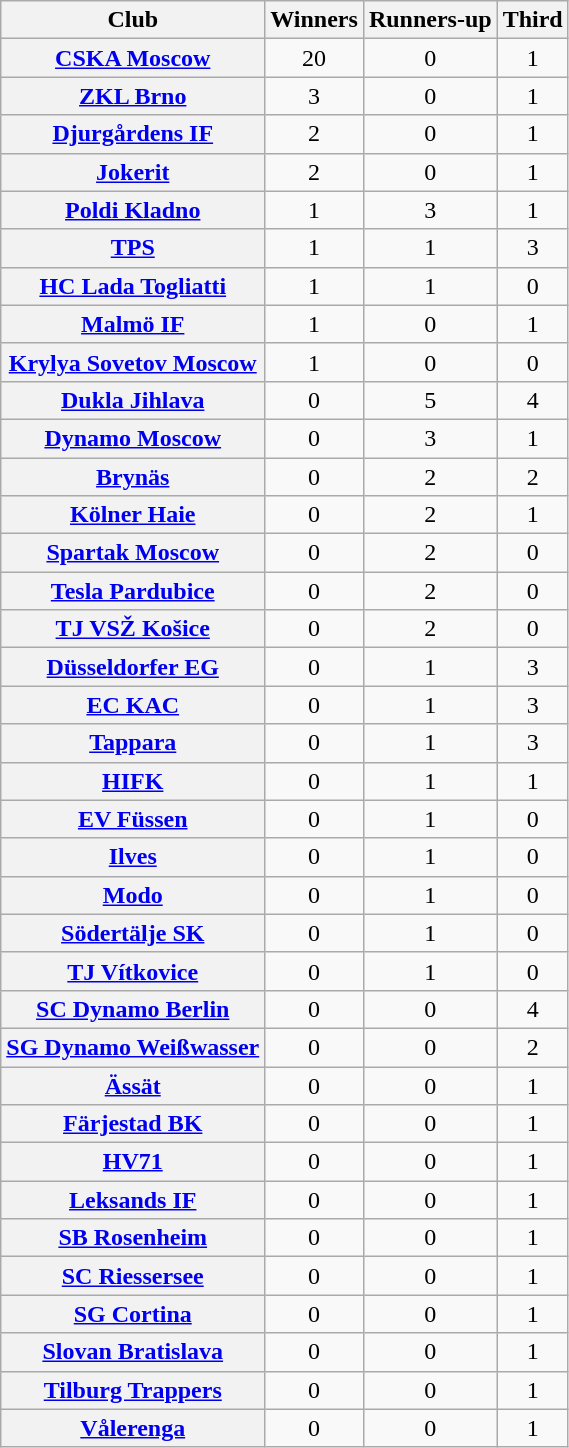<table class="wikitable plainrowheaders sortable">
<tr>
<th scope="col">Club</th>
<th scope="col">Winners</th>
<th scope="col">Runners-up</th>
<th scope="col">Third</th>
</tr>
<tr>
<th scope="row"> <a href='#'>CSKA Moscow</a></th>
<td align=center>20</td>
<td align=center>0</td>
<td align=center>1</td>
</tr>
<tr>
<th scope="row"> <a href='#'>ZKL Brno</a></th>
<td align=center>3</td>
<td align=center>0</td>
<td align=center>1</td>
</tr>
<tr>
<th scope="row"> <a href='#'>Djurgårdens IF</a></th>
<td align=center>2</td>
<td align=center>0</td>
<td align=center>1</td>
</tr>
<tr>
<th scope="row"> <a href='#'>Jokerit</a></th>
<td align=center>2</td>
<td align=center>0</td>
<td align=center>1</td>
</tr>
<tr>
<th scope="row"> <a href='#'>Poldi Kladno</a></th>
<td align=center>1</td>
<td align=center>3</td>
<td align=center>1</td>
</tr>
<tr>
<th scope="row"> <a href='#'>TPS</a></th>
<td align=center>1</td>
<td align=center>1</td>
<td align=center>3</td>
</tr>
<tr>
<th scope="row"> <a href='#'>HC Lada Togliatti</a></th>
<td align=center>1</td>
<td align=center>1</td>
<td align=center>0</td>
</tr>
<tr>
<th scope="row"> <a href='#'>Malmö IF</a></th>
<td align=center>1</td>
<td align=center>0</td>
<td align=center>1</td>
</tr>
<tr>
<th scope="row"> <a href='#'>Krylya Sovetov Moscow</a></th>
<td align=center>1</td>
<td align=center>0</td>
<td align=center>0</td>
</tr>
<tr>
<th scope="row"> <a href='#'>Dukla Jihlava</a></th>
<td align=center>0</td>
<td align=center>5</td>
<td align=center>4</td>
</tr>
<tr>
<th scope="row"> <a href='#'>Dynamo Moscow</a></th>
<td align=center>0</td>
<td align=center>3</td>
<td align=center>1</td>
</tr>
<tr>
<th scope="row"> <a href='#'>Brynäs</a></th>
<td align=center>0</td>
<td align=center>2</td>
<td align=center>2</td>
</tr>
<tr>
<th scope="row"> <a href='#'>Kölner Haie</a></th>
<td align=center>0</td>
<td align=center>2</td>
<td align=center>1</td>
</tr>
<tr>
<th scope="row"> <a href='#'>Spartak Moscow</a></th>
<td align=center>0</td>
<td align=center>2</td>
<td align=center>0</td>
</tr>
<tr>
<th scope="row"> <a href='#'>Tesla Pardubice</a></th>
<td align=center>0</td>
<td align=center>2</td>
<td align=center>0</td>
</tr>
<tr>
<th scope="row"> <a href='#'>TJ VSŽ Košice</a></th>
<td align=center>0</td>
<td align=center>2</td>
<td align=center>0</td>
</tr>
<tr>
<th scope="row"> <a href='#'>Düsseldorfer EG</a></th>
<td align=center>0</td>
<td align=center>1</td>
<td align=center>3</td>
</tr>
<tr>
<th scope="row"> <a href='#'>EC KAC</a></th>
<td align=center>0</td>
<td align=center>1</td>
<td align=center>3</td>
</tr>
<tr>
<th scope="row"> <a href='#'>Tappara</a></th>
<td align=center>0</td>
<td align=center>1</td>
<td align=center>3</td>
</tr>
<tr>
<th scope="row"> <a href='#'>HIFK</a></th>
<td align=center>0</td>
<td align=center>1</td>
<td align=center>1</td>
</tr>
<tr>
<th scope="row"> <a href='#'>EV Füssen</a></th>
<td align=center>0</td>
<td align=center>1</td>
<td align=center>0</td>
</tr>
<tr>
<th scope="row"> <a href='#'>Ilves</a></th>
<td align=center>0</td>
<td align=center>1</td>
<td align=center>0</td>
</tr>
<tr>
<th scope="row"> <a href='#'>Modo</a></th>
<td align=center>0</td>
<td align=center>1</td>
<td align=center>0</td>
</tr>
<tr>
<th scope="row"> <a href='#'>Södertälje SK</a></th>
<td align=center>0</td>
<td align=center>1</td>
<td align=center>0</td>
</tr>
<tr>
<th scope="row"> <a href='#'>TJ Vítkovice</a></th>
<td align=center>0</td>
<td align=center>1</td>
<td align=center>0</td>
</tr>
<tr>
<th scope="row"> <a href='#'>SC Dynamo Berlin</a></th>
<td align=center>0</td>
<td align=center>0</td>
<td align=center>4</td>
</tr>
<tr>
<th scope="row"> <a href='#'>SG Dynamo Weißwasser</a></th>
<td align=center>0</td>
<td align=center>0</td>
<td align=center>2</td>
</tr>
<tr>
<th scope="row"> <a href='#'>Ässät</a></th>
<td align=center>0</td>
<td align=center>0</td>
<td align=center>1</td>
</tr>
<tr>
<th scope="row"> <a href='#'>Färjestad BK</a></th>
<td align=center>0</td>
<td align=center>0</td>
<td align=center>1</td>
</tr>
<tr>
<th scope="row"> <a href='#'>HV71</a></th>
<td align=center>0</td>
<td align=center>0</td>
<td align=center>1</td>
</tr>
<tr>
<th scope="row"> <a href='#'>Leksands IF</a></th>
<td align=center>0</td>
<td align=center>0</td>
<td align=center>1</td>
</tr>
<tr>
<th scope="row"> <a href='#'>SB Rosenheim</a></th>
<td align=center>0</td>
<td align=center>0</td>
<td align=center>1</td>
</tr>
<tr>
<th scope="row"> <a href='#'>SC Riessersee</a></th>
<td align=center>0</td>
<td align=center>0</td>
<td align=center>1</td>
</tr>
<tr>
<th scope="row"> <a href='#'>SG Cortina</a></th>
<td align=center>0</td>
<td align=center>0</td>
<td align=center>1</td>
</tr>
<tr>
<th scope="row"> <a href='#'>Slovan Bratislava</a></th>
<td align=center>0</td>
<td align=center>0</td>
<td align=center>1</td>
</tr>
<tr>
<th scope="row"> <a href='#'>Tilburg Trappers</a></th>
<td align=center>0</td>
<td align=center>0</td>
<td align=center>1</td>
</tr>
<tr>
<th scope="row"> <a href='#'>Vålerenga</a></th>
<td align=center>0</td>
<td align=center>0</td>
<td align=center>1</td>
</tr>
</table>
